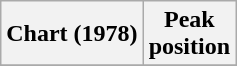<table class="wikitable sortable plainrowheaders">
<tr>
<th scope="col">Chart (1978)</th>
<th scope="col">Peak<br>position</th>
</tr>
<tr>
</tr>
</table>
